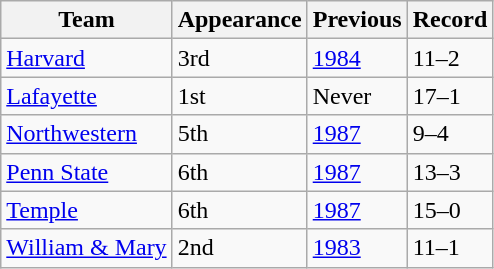<table class="wikitable sortable">
<tr>
<th>Team</th>
<th>Appearance</th>
<th>Previous</th>
<th>Record</th>
</tr>
<tr>
<td><a href='#'>Harvard</a></td>
<td>3rd</td>
<td><a href='#'>1984</a></td>
<td>11–2</td>
</tr>
<tr>
<td><a href='#'>Lafayette</a></td>
<td>1st</td>
<td>Never</td>
<td>17–1</td>
</tr>
<tr>
<td><a href='#'>Northwestern</a></td>
<td>5th</td>
<td><a href='#'>1987</a></td>
<td>9–4</td>
</tr>
<tr>
<td><a href='#'>Penn State</a></td>
<td>6th</td>
<td><a href='#'>1987</a></td>
<td>13–3</td>
</tr>
<tr>
<td><a href='#'>Temple</a></td>
<td>6th</td>
<td><a href='#'>1987</a></td>
<td>15–0</td>
</tr>
<tr>
<td><a href='#'>William & Mary</a></td>
<td>2nd</td>
<td><a href='#'>1983</a></td>
<td>11–1</td>
</tr>
</table>
